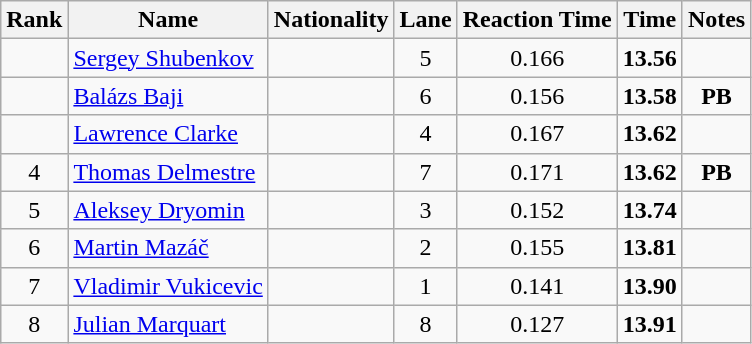<table class="wikitable sortable" style="text-align:center">
<tr>
<th>Rank</th>
<th>Name</th>
<th>Nationality</th>
<th>Lane</th>
<th>Reaction Time</th>
<th>Time</th>
<th>Notes</th>
</tr>
<tr>
<td></td>
<td align=left><a href='#'>Sergey Shubenkov</a></td>
<td align=left></td>
<td>5</td>
<td>0.166</td>
<td><strong>13.56</strong></td>
<td></td>
</tr>
<tr>
<td></td>
<td align=left><a href='#'>Balázs Baji</a></td>
<td align=left></td>
<td>6</td>
<td>0.156</td>
<td><strong>13.58</strong></td>
<td><strong>PB</strong></td>
</tr>
<tr>
<td></td>
<td align=left><a href='#'>Lawrence Clarke</a></td>
<td align=left></td>
<td>4</td>
<td>0.167</td>
<td><strong>13.62</strong></td>
<td></td>
</tr>
<tr>
<td>4</td>
<td align=left><a href='#'>Thomas Delmestre</a></td>
<td align=left></td>
<td>7</td>
<td>0.171</td>
<td><strong>13.62</strong></td>
<td><strong>PB</strong></td>
</tr>
<tr>
<td>5</td>
<td align=left><a href='#'>Aleksey Dryomin</a></td>
<td align=left></td>
<td>3</td>
<td>0.152</td>
<td><strong>13.74</strong></td>
<td></td>
</tr>
<tr>
<td>6</td>
<td align=left><a href='#'>Martin Mazáč</a></td>
<td align=left></td>
<td>2</td>
<td>0.155</td>
<td><strong>13.81</strong></td>
<td></td>
</tr>
<tr>
<td>7</td>
<td align=left><a href='#'>Vladimir Vukicevic</a></td>
<td align=left></td>
<td>1</td>
<td>0.141</td>
<td><strong>13.90</strong></td>
<td></td>
</tr>
<tr>
<td>8</td>
<td align=left><a href='#'>Julian Marquart</a></td>
<td align=left></td>
<td>8</td>
<td>0.127</td>
<td><strong>13.91</strong></td>
<td></td>
</tr>
</table>
